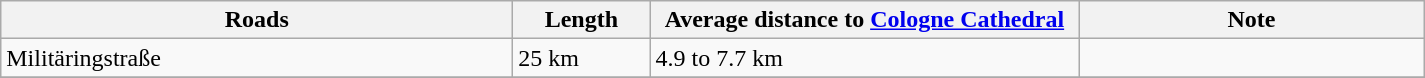<table class="wikitable" width=950>
<tr>
<th width="300px">Roads</th>
<th width="75px">Length</th>
<th width="250px">Average distance to <a href='#'>Cologne Cathedral</a></th>
<th width="200px">Note</th>
</tr>
<tr>
<td>Militäringstraße</td>
<td>25 km</td>
<td>4.9 to 7.7 km</td>
<td></td>
</tr>
<tr>
</tr>
</table>
